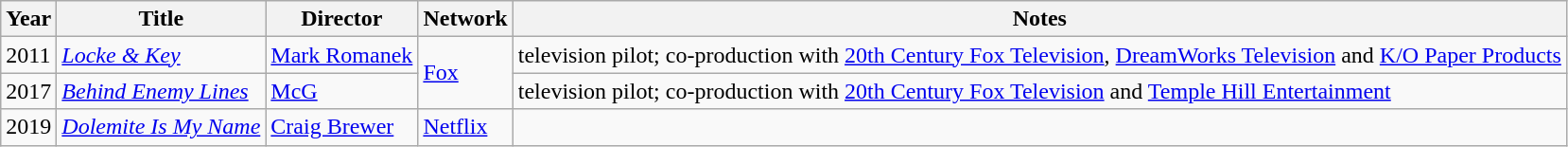<table class="wikitable sortable">
<tr>
<th>Year</th>
<th>Title</th>
<th>Director</th>
<th>Network</th>
<th>Notes</th>
</tr>
<tr>
<td>2011</td>
<td><em><a href='#'>Locke & Key</a></em></td>
<td><a href='#'>Mark Romanek</a></td>
<td rowspan="2"><a href='#'>Fox</a></td>
<td>television pilot; co-production with <a href='#'>20th Century Fox Television</a>, <a href='#'>DreamWorks Television</a> and <a href='#'>K/O Paper Products</a></td>
</tr>
<tr>
<td>2017</td>
<td><em><a href='#'>Behind Enemy Lines</a></em></td>
<td><a href='#'>McG</a></td>
<td>television pilot; co-production with <a href='#'>20th Century Fox Television</a> and <a href='#'>Temple Hill Entertainment</a></td>
</tr>
<tr>
<td>2019</td>
<td><em><a href='#'>Dolemite Is My Name</a></em></td>
<td><a href='#'>Craig Brewer</a></td>
<td><a href='#'>Netflix</a></td>
<td></td>
</tr>
</table>
